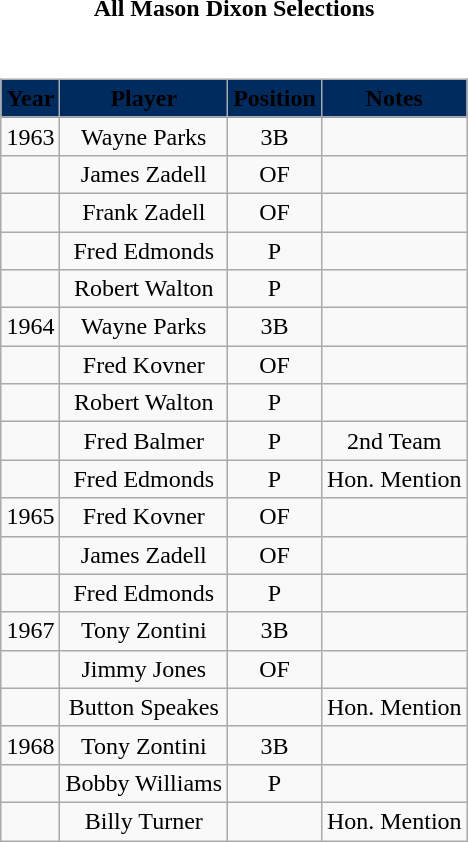<table border="0" style="margin: 1em auto 1em auto" class="collapsible collapsed">
<tr>
<th>All Mason Dixon Selections</th>
</tr>
<tr>
<td valign="top"><br><table cellpadding="1" style="margin: 1em auto 1em auto" class="wikitable">
<tr>
<th style="background:#002B5F;" align="center"><span>Year</span></th>
<th style="background:#002B5F;" align="center"><span>Player</span></th>
<th style="background:#002B5F;" align="center"><span>Position</span></th>
<th style="background:#002B5F;" align="center"><span>Notes</span></th>
</tr>
<tr style="text-align:center;">
<td>1963</td>
<td>Wayne Parks</td>
<td>3B</td>
<td></td>
</tr>
<tr style="text-align:center;">
<td></td>
<td>James Zadell</td>
<td>OF</td>
<td></td>
</tr>
<tr style="text-align:center;">
<td></td>
<td>Frank Zadell</td>
<td>OF</td>
<td></td>
</tr>
<tr style="text-align:center;">
<td></td>
<td>Fred Edmonds</td>
<td>P</td>
<td></td>
</tr>
<tr style="text-align:center;">
<td></td>
<td>Robert Walton</td>
<td>P</td>
<td></td>
</tr>
<tr style="text-align:center;">
<td>1964</td>
<td>Wayne Parks</td>
<td>3B</td>
<td></td>
</tr>
<tr style="text-align:center;">
<td></td>
<td>Fred Kovner</td>
<td>OF</td>
<td></td>
</tr>
<tr style="text-align:center;">
<td></td>
<td>Robert Walton</td>
<td>P</td>
<td></td>
</tr>
<tr style="text-align:center;">
<td></td>
<td>Fred Balmer</td>
<td>P</td>
<td>2nd Team</td>
</tr>
<tr style="text-align:center;">
<td></td>
<td>Fred Edmonds</td>
<td>P</td>
<td>Hon. Mention</td>
</tr>
<tr style="text-align:center;">
<td>1965</td>
<td>Fred Kovner</td>
<td>OF</td>
<td></td>
</tr>
<tr style="text-align:center;">
<td></td>
<td>James Zadell</td>
<td>OF</td>
<td></td>
</tr>
<tr style="text-align:center;">
<td></td>
<td>Fred Edmonds</td>
<td>P</td>
<td></td>
</tr>
<tr style="text-align:center;">
<td>1967</td>
<td>Tony Zontini</td>
<td>3B</td>
<td></td>
</tr>
<tr style="text-align:center;">
<td></td>
<td>Jimmy Jones</td>
<td>OF</td>
<td></td>
</tr>
<tr style="text-align:center;">
<td></td>
<td>Button Speakes</td>
<td></td>
<td>Hon. Mention</td>
</tr>
<tr style="text-align:center;">
<td>1968</td>
<td>Tony Zontini</td>
<td>3B</td>
<td></td>
</tr>
<tr style="text-align:center;">
<td></td>
<td>Bobby Williams</td>
<td>P</td>
<td></td>
</tr>
<tr style="text-align:center;">
<td></td>
<td>Billy Turner</td>
<td></td>
<td>Hon. Mention</td>
</tr>
</table>
</td>
</tr>
</table>
